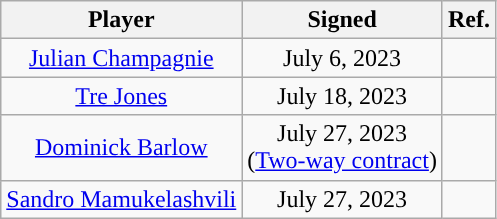<table class="wikitable sortable sortable" style="text-align: center">
<tr>
<th>Player</th>
<th>Signed</th>
<th>Ref.</th>
</tr>
<tr>
<td><a href='#'>Julian Champagnie</a></td>
<td>July 6, 2023</td>
<td></td>
</tr>
<tr>
<td><a href='#'>Tre Jones</a></td>
<td>July 18, 2023</td>
<td></td>
</tr>
<tr>
<td><a href='#'>Dominick Barlow</a></td>
<td>July 27, 2023<br>(<a href='#'>Two-way contract</a>)</td>
<td></td>
</tr>
<tr>
<td><a href='#'>Sandro Mamukelashvili</a></td>
<td>July 27, 2023</td>
<td></td>
</tr>
</table>
